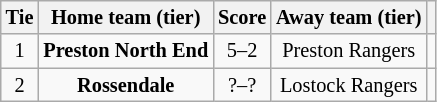<table class="wikitable" style="text-align:center; font-size:85%">
<tr>
<th>Tie</th>
<th>Home team (tier)</th>
<th>Score</th>
<th>Away team (tier)</th>
<th></th>
</tr>
<tr>
<td align="center">1</td>
<td><strong>Preston North End</strong></td>
<td align="center">5–2</td>
<td>Preston Rangers</td>
<td></td>
</tr>
<tr>
<td align="center">2</td>
<td><strong>Rossendale</strong></td>
<td align="center">?–?</td>
<td>Lostock Rangers</td>
<td></td>
</tr>
</table>
